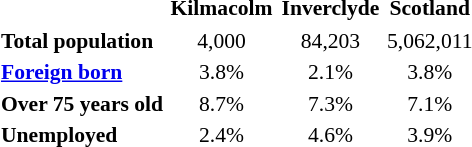<table class="toccolours" style="float: right; margin:0 0 0.5em 1em; font-size: 90%; text-align:center;">
<tr>
<th></th>
<th style="padding:2px;">Kilmacolm</th>
<th style="padding:2px;">Inverclyde</th>
<th style="padding:2px;">Scotland</th>
</tr>
<tr>
<th align="left">Total population</th>
<td>4,000</td>
<td>84,203</td>
<td>5,062,011</td>
</tr>
<tr>
<th align="left"><a href='#'>Foreign born</a></th>
<td>3.8%</td>
<td>2.1%</td>
<td>3.8%</td>
</tr>
<tr>
<th align="left">Over 75 years old</th>
<td>8.7%</td>
<td>7.3%</td>
<td>7.1%</td>
</tr>
<tr>
<th align="left">Unemployed</th>
<td>2.4%</td>
<td>4.6%</td>
<td>3.9%</td>
</tr>
</table>
